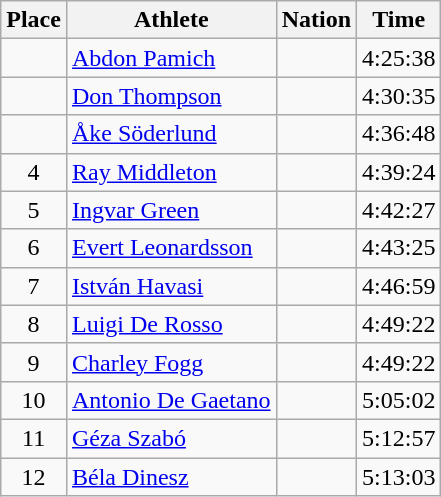<table class=wikitable>
<tr>
<th>Place</th>
<th>Athlete</th>
<th>Nation</th>
<th>Time</th>
</tr>
<tr>
<td align=center></td>
<td><a href='#'>Abdon Pamich</a></td>
<td></td>
<td>4:25:38</td>
</tr>
<tr>
<td align=center></td>
<td><a href='#'>Don Thompson</a></td>
<td></td>
<td>4:30:35</td>
</tr>
<tr>
<td align=center></td>
<td><a href='#'>Åke Söderlund</a></td>
<td></td>
<td>4:36:48</td>
</tr>
<tr>
<td align=center>4</td>
<td><a href='#'>Ray Middleton</a></td>
<td></td>
<td>4:39:24</td>
</tr>
<tr>
<td align=center>5</td>
<td><a href='#'>Ingvar Green</a></td>
<td></td>
<td>4:42:27</td>
</tr>
<tr>
<td align=center>6</td>
<td><a href='#'>Evert Leonardsson</a></td>
<td></td>
<td>4:43:25</td>
</tr>
<tr>
<td align=center>7</td>
<td><a href='#'>István Havasi</a></td>
<td></td>
<td>4:46:59</td>
</tr>
<tr>
<td align=center>8</td>
<td><a href='#'>Luigi De Rosso</a></td>
<td></td>
<td>4:49:22</td>
</tr>
<tr>
<td align=center>9</td>
<td><a href='#'>Charley Fogg</a></td>
<td></td>
<td>4:49:22</td>
</tr>
<tr>
<td align=center>10</td>
<td><a href='#'>Antonio De Gaetano</a></td>
<td></td>
<td>5:05:02</td>
</tr>
<tr>
<td align=center>11</td>
<td><a href='#'>Géza Szabó</a></td>
<td></td>
<td>5:12:57</td>
</tr>
<tr>
<td align=center>12</td>
<td><a href='#'>Béla Dinesz</a></td>
<td></td>
<td>5:13:03</td>
</tr>
</table>
